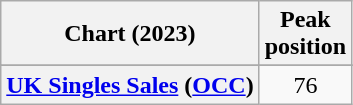<table class="wikitable sortable plainrowheaders" style="text-align:center">
<tr>
<th scope="col">Chart (2023)</th>
<th scope="col">Peak<br>position</th>
</tr>
<tr>
</tr>
<tr>
<th scope="row"><a href='#'>UK Singles Sales</a> (<a href='#'>OCC</a>)</th>
<td>76</td>
</tr>
</table>
